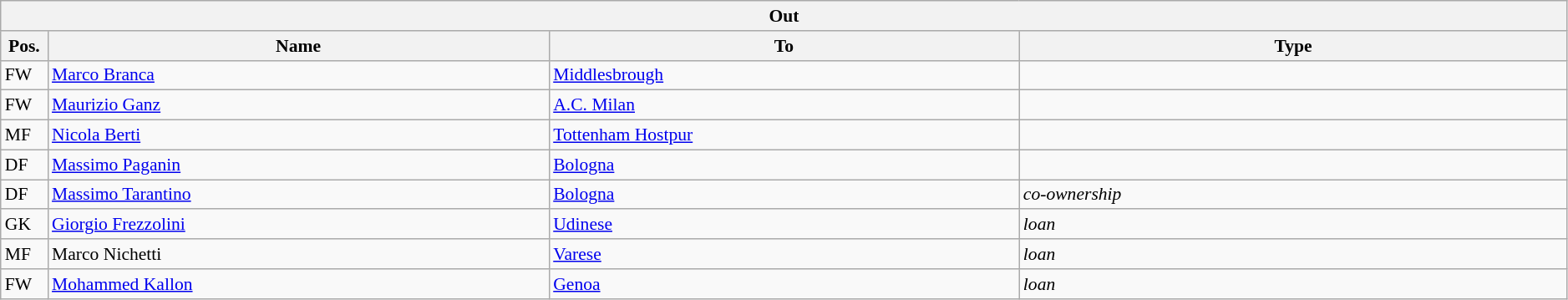<table class="wikitable" style="font-size:90%;width:99%;">
<tr>
<th colspan="4">Out</th>
</tr>
<tr>
<th width=3%>Pos.</th>
<th width=32%>Name</th>
<th width=30%>To</th>
<th width=35%>Type</th>
</tr>
<tr>
<td>FW</td>
<td><a href='#'>Marco Branca</a></td>
<td><a href='#'>Middlesbrough</a></td>
<td></td>
</tr>
<tr>
<td>FW</td>
<td><a href='#'>Maurizio Ganz</a></td>
<td><a href='#'>A.C. Milan</a></td>
<td></td>
</tr>
<tr>
<td>MF</td>
<td><a href='#'>Nicola Berti</a></td>
<td><a href='#'>Tottenham Hostpur</a></td>
<td></td>
</tr>
<tr>
<td>DF</td>
<td><a href='#'>Massimo Paganin</a></td>
<td><a href='#'>Bologna</a></td>
<td></td>
</tr>
<tr>
<td>DF</td>
<td><a href='#'>Massimo Tarantino</a></td>
<td><a href='#'>Bologna</a></td>
<td><em>co-ownership</em></td>
</tr>
<tr>
<td>GK</td>
<td><a href='#'>Giorgio Frezzolini</a></td>
<td><a href='#'>Udinese</a></td>
<td><em>loan</em></td>
</tr>
<tr>
<td>MF</td>
<td>Marco Nichetti</td>
<td><a href='#'>Varese</a></td>
<td><em>loan</em></td>
</tr>
<tr>
<td>FW</td>
<td><a href='#'>Mohammed Kallon</a></td>
<td><a href='#'>Genoa</a></td>
<td><em>loan</em></td>
</tr>
</table>
